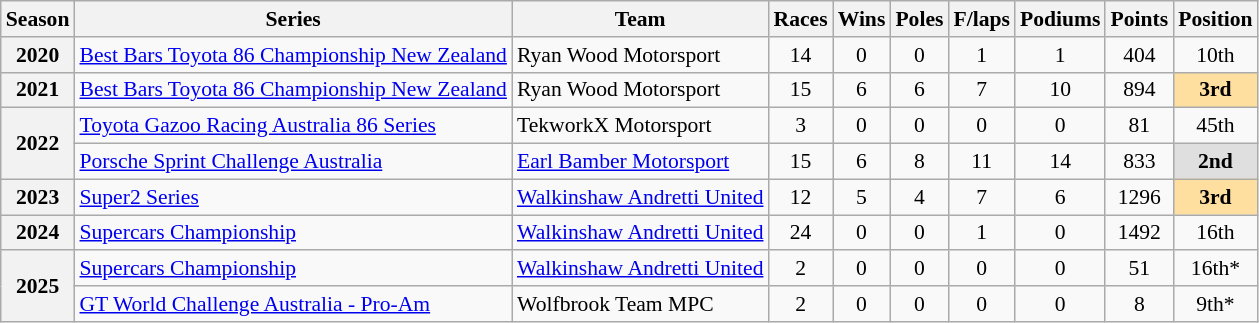<table class="wikitable" style="font-size: 90%; text-align:center">
<tr>
<th>Season</th>
<th>Series</th>
<th>Team</th>
<th>Races</th>
<th>Wins</th>
<th>Poles</th>
<th>F/laps</th>
<th>Podiums</th>
<th>Points</th>
<th>Position</th>
</tr>
<tr>
<th>2020</th>
<td align=left><a href='#'>Best Bars Toyota 86 Championship New Zealand</a></td>
<td align="left">Ryan Wood Motorsport</td>
<td>14</td>
<td>0</td>
<td>0</td>
<td>1</td>
<td>1</td>
<td>404</td>
<td>10th</td>
</tr>
<tr>
<th>2021</th>
<td align=left><a href='#'>Best Bars Toyota 86 Championship New Zealand</a></td>
<td align=left>Ryan Wood Motorsport</td>
<td>15</td>
<td>6</td>
<td>6</td>
<td>7</td>
<td>10</td>
<td>894</td>
<td style="background: #ffdf9f"><strong>3rd</strong></td>
</tr>
<tr>
<th rowspan="2">2022</th>
<td align=left><a href='#'>Toyota Gazoo Racing Australia 86 Series</a></td>
<td align=left>TekworkX Motorsport</td>
<td>3</td>
<td>0</td>
<td>0</td>
<td>0</td>
<td>0</td>
<td>81</td>
<td>45th</td>
</tr>
<tr>
<td align=left><a href='#'>Porsche Sprint Challenge Australia</a></td>
<td align=left><a href='#'>Earl Bamber Motorsport</a></td>
<td>15</td>
<td>6</td>
<td>8</td>
<td>11</td>
<td>14</td>
<td>833</td>
<td style="background: #dfdfdf"><strong>2nd</strong></td>
</tr>
<tr>
<th>2023</th>
<td align=left><a href='#'>Super2 Series</a></td>
<td align="left"><a href='#'>Walkinshaw Andretti United</a></td>
<td>12</td>
<td>5</td>
<td>4</td>
<td>7</td>
<td>6</td>
<td>1296</td>
<td style="background: #ffdf9f"><strong>3rd</strong></td>
</tr>
<tr>
<th>2024</th>
<td align="left"><a href='#'>Supercars Championship</a></td>
<td align=left><a href='#'>Walkinshaw Andretti United</a></td>
<td>24</td>
<td>0</td>
<td>0</td>
<td>1</td>
<td>0</td>
<td>1492</td>
<td>16th</td>
</tr>
<tr>
<th rowspan="2">2025</th>
<td align="left"><a href='#'>Supercars Championship</a></td>
<td align=left><a href='#'>Walkinshaw Andretti United</a></td>
<td>2</td>
<td>0</td>
<td>0</td>
<td>0</td>
<td>0</td>
<td>51</td>
<td>16th*</td>
</tr>
<tr>
<td align=left><a href='#'>GT World Challenge Australia - Pro-Am</a></td>
<td align=left>Wolfbrook Team MPC</td>
<td>2</td>
<td>0</td>
<td>0</td>
<td>0</td>
<td>0</td>
<td>8</td>
<td>9th*</td>
</tr>
</table>
